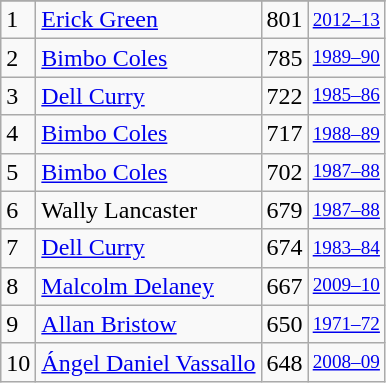<table class="wikitable">
<tr>
</tr>
<tr>
<td>1</td>
<td><a href='#'>Erick Green</a></td>
<td>801</td>
<td style="font-size:80%;"><a href='#'>2012–13</a></td>
</tr>
<tr>
<td>2</td>
<td><a href='#'>Bimbo Coles</a></td>
<td>785</td>
<td style="font-size:80%;"><a href='#'>1989–90</a></td>
</tr>
<tr>
<td>3</td>
<td><a href='#'>Dell Curry</a></td>
<td>722</td>
<td style="font-size:80%;"><a href='#'>1985–86</a></td>
</tr>
<tr>
<td>4</td>
<td><a href='#'>Bimbo Coles</a></td>
<td>717</td>
<td style="font-size:80%;"><a href='#'>1988–89</a></td>
</tr>
<tr>
<td>5</td>
<td><a href='#'>Bimbo Coles</a></td>
<td>702</td>
<td style="font-size:80%;"><a href='#'>1987–88</a></td>
</tr>
<tr>
<td>6</td>
<td>Wally Lancaster</td>
<td>679</td>
<td style="font-size:80%;"><a href='#'>1987–88</a></td>
</tr>
<tr>
<td>7</td>
<td><a href='#'>Dell Curry</a></td>
<td>674</td>
<td style="font-size:80%;"><a href='#'>1983–84</a></td>
</tr>
<tr>
<td>8</td>
<td><a href='#'>Malcolm Delaney</a></td>
<td>667</td>
<td style="font-size:80%;"><a href='#'>2009–10</a></td>
</tr>
<tr>
<td>9</td>
<td><a href='#'>Allan Bristow</a></td>
<td>650</td>
<td style="font-size:80%;"><a href='#'>1971–72</a></td>
</tr>
<tr>
<td>10</td>
<td><a href='#'>Ángel Daniel Vassallo</a></td>
<td>648</td>
<td style="font-size:80%;"><a href='#'>2008–09</a></td>
</tr>
</table>
